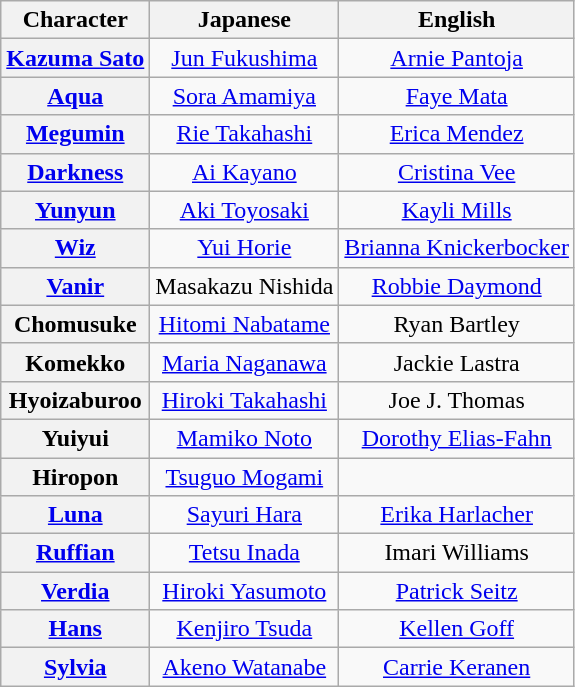<table class="wikitable" style="text-align:center;">
<tr>
<th>Character</th>
<th>Japanese</th>
<th>English</th>
</tr>
<tr>
<th><a href='#'>Kazuma Sato</a></th>
<td><a href='#'>Jun Fukushima</a></td>
<td><a href='#'>Arnie Pantoja</a></td>
</tr>
<tr>
<th><a href='#'>Aqua</a></th>
<td><a href='#'>Sora Amamiya</a></td>
<td><a href='#'>Faye Mata</a></td>
</tr>
<tr>
<th><a href='#'>Megumin</a></th>
<td><a href='#'>Rie Takahashi</a></td>
<td><a href='#'>Erica Mendez</a></td>
</tr>
<tr>
<th><a href='#'>Darkness</a></th>
<td><a href='#'>Ai Kayano</a></td>
<td><a href='#'>Cristina Vee</a></td>
</tr>
<tr>
<th><a href='#'>Yunyun</a></th>
<td><a href='#'>Aki Toyosaki</a></td>
<td><a href='#'>Kayli Mills</a></td>
</tr>
<tr>
<th><a href='#'>Wiz</a></th>
<td><a href='#'>Yui Horie</a></td>
<td><a href='#'>Brianna Knickerbocker</a></td>
</tr>
<tr>
<th><a href='#'>Vanir</a></th>
<td>Masakazu Nishida</td>
<td><a href='#'>Robbie Daymond</a></td>
</tr>
<tr>
<th>Chomusuke</th>
<td><a href='#'>Hitomi Nabatame</a></td>
<td>Ryan Bartley</td>
</tr>
<tr>
<th>Komekko</th>
<td><a href='#'>Maria Naganawa</a></td>
<td>Jackie Lastra</td>
</tr>
<tr>
<th>Hyoizaburoo</th>
<td><a href='#'>Hiroki Takahashi</a></td>
<td>Joe J. Thomas</td>
</tr>
<tr>
<th>Yuiyui</th>
<td><a href='#'>Mamiko Noto</a></td>
<td><a href='#'>Dorothy Elias-Fahn</a></td>
</tr>
<tr>
<th>Hiropon</th>
<td><a href='#'>Tsuguo Mogami</a></td>
<td></td>
</tr>
<tr>
<th><a href='#'>Luna</a></th>
<td><a href='#'>Sayuri Hara</a></td>
<td><a href='#'>Erika Harlacher</a></td>
</tr>
<tr>
<th><a href='#'>Ruffian</a></th>
<td><a href='#'>Tetsu Inada</a></td>
<td>Imari Williams</td>
</tr>
<tr>
<th><a href='#'>Verdia</a></th>
<td><a href='#'>Hiroki Yasumoto</a></td>
<td><a href='#'>Patrick Seitz</a></td>
</tr>
<tr>
<th><a href='#'>Hans</a></th>
<td><a href='#'>Kenjiro Tsuda</a></td>
<td><a href='#'>Kellen Goff</a></td>
</tr>
<tr>
<th><a href='#'>Sylvia</a></th>
<td><a href='#'>Akeno Watanabe</a></td>
<td><a href='#'>Carrie Keranen</a></td>
</tr>
</table>
